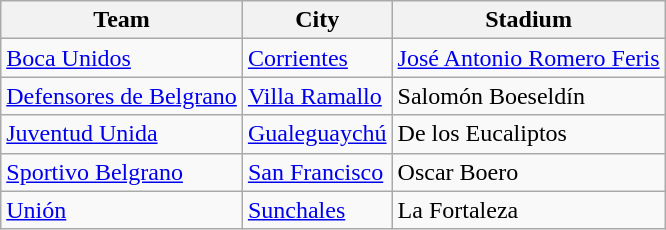<table class="wikitable sortable">
<tr>
<th>Team</th>
<th>City</th>
<th>Stadium</th>
</tr>
<tr>
<td> <a href='#'>Boca Unidos</a></td>
<td><a href='#'>Corrientes</a></td>
<td><a href='#'>José Antonio Romero Feris</a></td>
</tr>
<tr>
<td> <a href='#'>Defensores de Belgrano</a></td>
<td><a href='#'>Villa Ramallo</a></td>
<td>Salomón Boeseldín</td>
</tr>
<tr>
<td> <a href='#'>Juventud Unida</a></td>
<td><a href='#'>Gualeguaychú</a></td>
<td>De los Eucaliptos</td>
</tr>
<tr>
<td> <a href='#'>Sportivo Belgrano</a></td>
<td><a href='#'>San Francisco</a></td>
<td>Oscar Boero</td>
</tr>
<tr>
<td> <a href='#'>Unión</a></td>
<td><a href='#'>Sunchales</a></td>
<td>La Fortaleza</td>
</tr>
</table>
